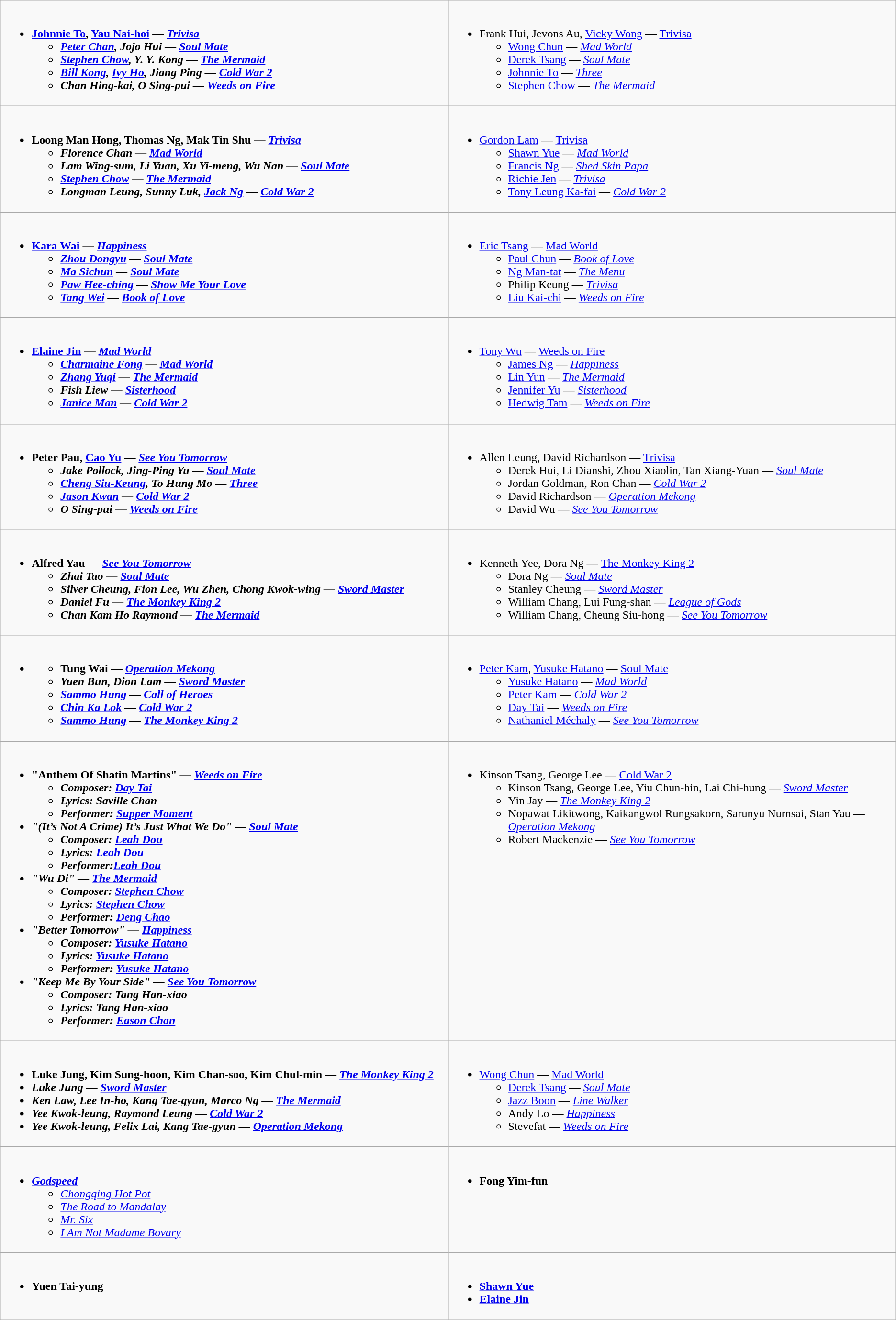<table class=wikitable>
<tr>
<td valign="top" width="50%"><br><ul><li><strong><a href='#'>Johnnie To</a>, <a href='#'>Yau Nai-hoi</a> — <em><a href='#'>Trivisa</a><strong><em><ul><li><a href='#'>Peter Chan</a>, Jojo Hui — </em><a href='#'>Soul Mate</a><em></li><li><a href='#'>Stephen Chow</a>, Y. Y. Kong — </em><a href='#'>The Mermaid</a><em></li><li><a href='#'>Bill Kong</a>, <a href='#'>Ivy Ho</a>, Jiang Ping — </em><a href='#'>Cold War 2</a><em></li><li>Chan Hing-kai, O Sing-pui — </em><a href='#'>Weeds on Fire</a><em></li></ul></li></ul></td>
<td valign="top" width="50%"><br><ul><li></strong>Frank Hui, Jevons Au, <a href='#'>Vicky Wong</a> — </em><a href='#'>Trivisa</a></em></strong><ul><li><a href='#'>Wong Chun</a> — <em><a href='#'>Mad World</a></em></li><li><a href='#'>Derek Tsang</a> — <em><a href='#'>Soul Mate</a></em></li><li><a href='#'>Johnnie To</a> — <em><a href='#'>Three</a></em></li><li><a href='#'>Stephen Chow</a> — <em><a href='#'>The Mermaid</a></em></li></ul></li></ul></td>
</tr>
<tr>
<td valign="top" width="50%"><br><ul><li><strong>Loong Man Hong, Thomas Ng, Mak Tin Shu — <em><a href='#'>Trivisa</a><strong><em><ul><li>Florence Chan — </em><a href='#'>Mad World</a><em></li><li>Lam Wing-sum, Li Yuan, Xu Yi-meng, Wu Nan — </em><a href='#'>Soul Mate</a><em></li><li><a href='#'>Stephen Chow</a> — </em><a href='#'>The Mermaid</a><em></li><li>Longman Leung, Sunny Luk, <a href='#'>Jack Ng</a> — </em><a href='#'>Cold War 2</a><em></li></ul></li></ul></td>
<td valign="top" width="50%"><br><ul><li></strong><a href='#'>Gordon Lam</a> — </em><a href='#'>Trivisa</a></em></strong><ul><li><a href='#'>Shawn Yue</a> — <em><a href='#'>Mad World</a></em></li><li><a href='#'>Francis Ng</a> — <em><a href='#'>Shed Skin Papa</a></em></li><li><a href='#'>Richie Jen</a> — <em><a href='#'>Trivisa</a></em></li><li><a href='#'>Tony Leung Ka-fai</a> — <em><a href='#'>Cold War 2</a></em></li></ul></li></ul></td>
</tr>
<tr>
<td valign="top" width="50%"><br><ul><li><strong><a href='#'>Kara Wai</a> — <em><a href='#'>Happiness</a><strong><em><ul><li><a href='#'>Zhou Dongyu</a> — </em><a href='#'>Soul Mate</a><em></li><li><a href='#'>Ma Sichun</a> — </em><a href='#'>Soul Mate</a><em></li><li><a href='#'>Paw Hee-ching</a> — </em><a href='#'>Show Me Your Love</a><em></li><li><a href='#'>Tang Wei</a> — </em><a href='#'>Book of Love</a><em></li></ul></li></ul></td>
<td valign="top" width="50%"><br><ul><li></strong><a href='#'>Eric Tsang</a> — </em><a href='#'>Mad World</a></em></strong><ul><li><a href='#'>Paul Chun</a> — <em><a href='#'>Book of Love</a></em></li><li><a href='#'>Ng Man-tat</a> — <em><a href='#'>The Menu</a></em></li><li>Philip Keung — <em><a href='#'>Trivisa</a></em></li><li><a href='#'>Liu Kai-chi</a> — <em><a href='#'>Weeds on Fire</a></em></li></ul></li></ul></td>
</tr>
<tr>
<td valign="top" width="50%"><br><ul><li><strong><a href='#'>Elaine Jin</a> — <em><a href='#'>Mad World</a><strong><em><ul><li><a href='#'>Charmaine Fong</a> — </em><a href='#'>Mad World</a><em></li><li><a href='#'>Zhang Yuqi</a> — </em><a href='#'>The Mermaid</a><em></li><li>Fish Liew — </em><a href='#'>Sisterhood</a><em></li><li><a href='#'>Janice Man</a> — </em><a href='#'>Cold War 2</a><em></li></ul></li></ul></td>
<td valign="top" width="50%"><br><ul><li></strong><a href='#'>Tony Wu</a> —  </em><a href='#'>Weeds on Fire</a></em></strong><ul><li><a href='#'>James Ng</a> — <em><a href='#'>Happiness</a></em></li><li><a href='#'>Lin Yun</a> — <em><a href='#'>The Mermaid</a></em></li><li><a href='#'>Jennifer Yu</a> — <em><a href='#'>Sisterhood</a></em></li><li><a href='#'>Hedwig Tam</a> — <em><a href='#'>Weeds on Fire</a></em></li></ul></li></ul></td>
</tr>
<tr>
<td valign="top" width="50%"><br><ul><li><strong>Peter Pau, <a href='#'>Cao Yu</a>  — <em><a href='#'>See You Tomorrow</a><strong><em><ul><li>Jake Pollock, Jing-Ping Yu — </em><a href='#'>Soul Mate</a><em></li><li><a href='#'>Cheng Siu-Keung</a>, To Hung Mo — </em><a href='#'>Three</a><em></li><li><a href='#'>Jason Kwan</a> — </em><a href='#'>Cold War 2</a><em></li><li>O Sing-pui —  </em><a href='#'>Weeds on Fire</a><em></li></ul></li></ul></td>
<td valign="top" width="50%"><br><ul><li></strong>Allen Leung, David Richardson — </em><a href='#'>Trivisa</a></em></strong><ul><li>Derek Hui, Li Dianshi, Zhou Xiaolin, Tan Xiang-Yuan — <em><a href='#'>Soul Mate</a></em></li><li>Jordan Goldman, Ron Chan — <em><a href='#'>Cold War 2</a></em></li><li>David Richardson — <em><a href='#'>Operation Mekong</a></em></li><li>David Wu — <em><a href='#'>See You Tomorrow</a></em></li></ul></li></ul></td>
</tr>
<tr>
<td valign="top" width="50%"><br><ul><li><strong>Alfred Yau — <em><a href='#'>See You Tomorrow</a><strong><em><ul><li>Zhai Tao — </em><a href='#'>Soul Mate</a><em></li><li>Silver Cheung, Fion Lee, Wu Zhen, Chong Kwok-wing — </em><a href='#'>Sword Master</a><em></li><li>Daniel Fu — </em><a href='#'>The Monkey King 2</a><em></li><li>Chan Kam Ho Raymond — </em><a href='#'>The Mermaid</a><em></li></ul></li></ul></td>
<td valign="top" width="50%"><br><ul><li></strong>Kenneth Yee, Dora Ng — </em><a href='#'>The Monkey King 2</a></em></strong><ul><li>Dora Ng — <em><a href='#'>Soul Mate</a></em></li><li>Stanley Cheung — <em><a href='#'>Sword Master</a></em></li><li>William Chang, Lui Fung-shan — <em><a href='#'>League of Gods</a></em></li><li>William Chang, Cheung Siu-hong — <em><a href='#'>See You Tomorrow</a></em></li></ul></li></ul></td>
</tr>
<tr>
<td valign="top" width="50%"><br><ul><li><ul><li><strong>Tung Wai — <em><a href='#'>Operation Mekong</a><strong><em></li><li>Yuen Bun, Dion Lam —  </em><a href='#'>Sword Master</a><em></li><li><a href='#'>Sammo Hung</a> — </em><a href='#'>Call of Heroes</a><em></li><li><a href='#'>Chin Ka Lok</a> — </em><a href='#'>Cold War 2</a><em></li><li><a href='#'>Sammo Hung</a> — </em><a href='#'>The Monkey King 2</a><em></li></ul></li></ul></td>
<td valign="top" width="50%"><br><ul><li></strong><a href='#'>Peter Kam</a>, <a href='#'>Yusuke Hatano</a> — </em><a href='#'>Soul Mate</a></em></strong><ul><li><a href='#'>Yusuke Hatano</a> — <em><a href='#'>Mad World</a></em></li><li><a href='#'>Peter Kam</a> — <em><a href='#'>Cold War 2</a></em></li><li><a href='#'>Day Tai</a> — <em><a href='#'>Weeds on Fire</a></em></li><li><a href='#'>Nathaniel Méchaly</a> — <em><a href='#'>See You Tomorrow</a></em></li></ul></li></ul></td>
</tr>
<tr>
<td valign="top" width="50%"><br><ul><li><strong>"Anthem Of Shatin Martins" — <em><a href='#'>Weeds on Fire</a><strong><em><ul><li>Composer: <a href='#'>Day Tai</a></li><li>Lyrics: Saville Chan</li><li>Performer: <a href='#'>Supper Moment</a></li></ul></li><li>"(It’s Not A Crime) It’s Just What We Do" — </em><a href='#'>Soul Mate</a><em><ul><li>Composer: <a href='#'>Leah Dou</a></li><li>Lyrics: <a href='#'>Leah Dou</a></li><li>Performer:<a href='#'>Leah Dou</a></li></ul></li><li>"Wu Di" — </em><a href='#'>The Mermaid</a><em><ul><li>Composer: <a href='#'>Stephen Chow</a></li><li>Lyrics: <a href='#'>Stephen Chow</a></li><li>Performer: <a href='#'>Deng Chao</a></li></ul></li><li>"Better Tomorrow" — </em><a href='#'>Happiness</a><em><ul><li>Composer: <a href='#'>Yusuke Hatano</a></li><li>Lyrics: <a href='#'>Yusuke Hatano</a></li><li>Performer: <a href='#'>Yusuke Hatano</a></li></ul></li><li>"Keep Me By Your Side" — </em><a href='#'>See You Tomorrow</a><em><ul><li>Composer: Tang Han-xiao</li><li>Lyrics: Tang Han-xiao</li><li>Performer: <a href='#'>Eason Chan</a></li></ul></li></ul></td>
<td valign="top" width="50%"><br><ul><li></strong>Kinson Tsang, George Lee — </em><a href='#'>Cold War 2</a></em></strong><ul><li>Kinson Tsang, George Lee, Yiu Chun-hin, Lai Chi-hung — <em><a href='#'>Sword Master</a></em></li><li>Yin Jay — <em><a href='#'>The Monkey King 2</a></em></li><li>Nopawat Likitwong, Kaikangwol Rungsakorn, Sarunyu Nurnsai, Stan Yau — <em><a href='#'>Operation Mekong</a></em></li><li>Robert Mackenzie — <em><a href='#'>See You Tomorrow</a></em></li></ul></li></ul></td>
</tr>
<tr>
<td valign="top" width="50%"><br><ul><li><strong>Luke Jung, Kim Sung-hoon, Kim Chan-soo, Kim Chul-min — <em><a href='#'>The Monkey King 2</a><strong><em></li><li>Luke Jung — </em><a href='#'>Sword Master</a><em></li><li>Ken Law, Lee In-ho, Kang Tae-gyun, Marco Ng — </em><a href='#'>The Mermaid</a><em></li><li>Yee Kwok-leung, Raymond Leung — </em><a href='#'>Cold War 2</a><em></li><li>Yee Kwok-leung, Felix Lai, Kang Tae-gyun — </em><a href='#'>Operation Mekong</a><em></li></ul></td>
<td valign="top" width="50%"><br><ul><li></strong><a href='#'>Wong Chun</a> — </em><a href='#'>Mad World</a></em></strong><ul><li><a href='#'>Derek Tsang</a> — <em><a href='#'>Soul Mate</a></em></li><li><a href='#'>Jazz Boon</a> — <em><a href='#'>Line Walker</a></em></li><li>Andy Lo — <em><a href='#'>Happiness</a></em></li><li>Stevefat — <em><a href='#'>Weeds on Fire</a></em></li></ul></li></ul></td>
</tr>
<tr>
<td valign="top" width="50%"><br><ul><li><strong><em><a href='#'>Godspeed</a></em></strong>  <ul><li><em><a href='#'>Chongqing Hot Pot</a></em> </li><li><em><a href='#'>The Road to Mandalay</a></em> </li><li><em><a href='#'>Mr. Six</a></em> </li><li><em><a href='#'>I Am Not Madame Bovary</a></em> </li></ul></li></ul></td>
<td valign="top" width="50%"><br><ul><li><strong>Fong Yim-fun</strong></li></ul></td>
</tr>
<tr>
<td valign="top" width="50%"><br><ul><li><strong>Yuen Tai-yung</strong></li></ul></td>
<td valign="top" width="50%"><br><ul><li><strong><a href='#'>Shawn Yue</a></strong></li><li><strong><a href='#'>Elaine Jin</a></strong></li></ul></td>
</tr>
</table>
